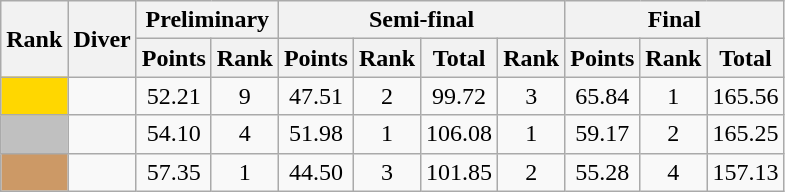<table class="wikitable" style="text-align:center;">
<tr>
<th rowspan=2>Rank</th>
<th rowspan=2>Diver</th>
<th colspan=2>Preliminary</th>
<th colspan=4>Semi-final</th>
<th colspan=3>Final</th>
</tr>
<tr>
<th>Points</th>
<th>Rank</th>
<th>Points</th>
<th>Rank</th>
<th>Total</th>
<th>Rank</th>
<th>Points</th>
<th>Rank</th>
<th>Total</th>
</tr>
<tr>
<td bgcolor=gold></td>
<td align=left></td>
<td>52.21</td>
<td>9</td>
<td>47.51</td>
<td>2</td>
<td>99.72</td>
<td>3</td>
<td>65.84</td>
<td>1</td>
<td>165.56</td>
</tr>
<tr>
<td bgcolor=silver></td>
<td align=left></td>
<td>54.10</td>
<td>4</td>
<td>51.98</td>
<td>1</td>
<td>106.08</td>
<td>1</td>
<td>59.17</td>
<td>2</td>
<td>165.25</td>
</tr>
<tr>
<td bgcolor=cc9966></td>
<td align=left></td>
<td>57.35</td>
<td>1</td>
<td>44.50</td>
<td>3</td>
<td>101.85</td>
<td>2</td>
<td>55.28</td>
<td>4</td>
<td>157.13</td>
</tr>
</table>
